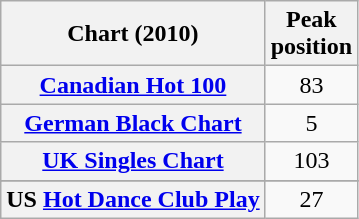<table class="wikitable sortable plainrowheaders">
<tr>
<th scope="col">Chart (2010)</th>
<th scope="col">Peak<br>position</th>
</tr>
<tr>
<th scope="row"><a href='#'>Canadian Hot 100</a></th>
<td style="text-align:center;">83</td>
</tr>
<tr>
<th scope="row"><a href='#'>German Black Chart</a></th>
<td style="text-align:center;">5</td>
</tr>
<tr>
<th scope="row"><a href='#'>UK Singles Chart</a></th>
<td style="text-align:center;">103</td>
</tr>
<tr>
</tr>
<tr>
<th scope="row">US <a href='#'>Hot Dance Club Play</a></th>
<td style="text-align:center;">27</td>
</tr>
</table>
